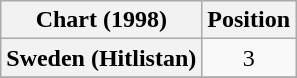<table class="wikitable plainrowheaders" style="text-align:center">
<tr>
<th scope="col">Chart (1998)</th>
<th scope="col">Position</th>
</tr>
<tr>
<th scope="row">Sweden (Hitlistan)</th>
<td>3</td>
</tr>
<tr>
</tr>
</table>
